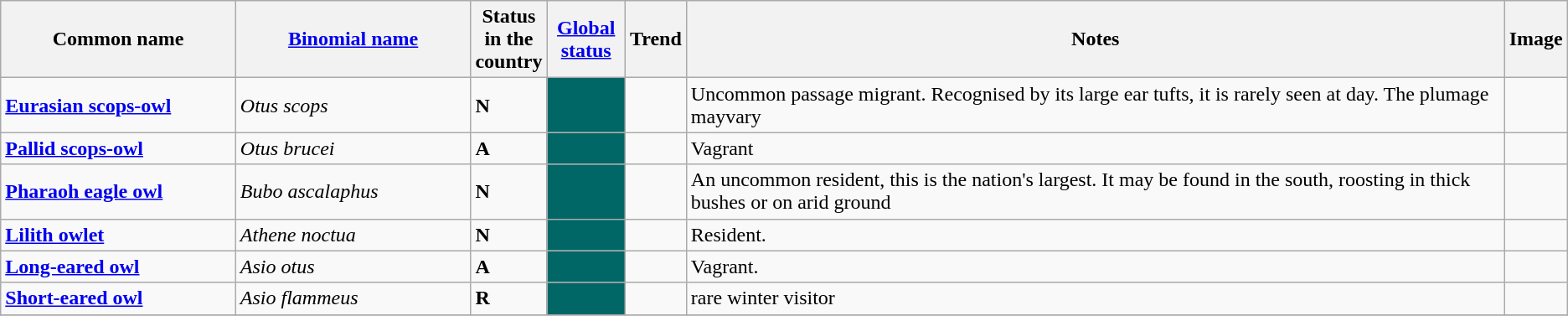<table class="wikitable sortable">
<tr>
<th width="15%">Common name</th>
<th width="15%"><a href='#'>Binomial name</a></th>
<th width="1%">Status in the country</th>
<th width="5%"><a href='#'>Global status</a></th>
<th width="1%">Trend</th>
<th class="unsortable">Notes</th>
<th class="unsortable">Image</th>
</tr>
<tr>
<td><strong><a href='#'>Eurasian scops-owl</a></strong></td>
<td><em>Otus scops</em></td>
<td><strong>N</strong></td>
<td align=center style="background: #006666"></td>
<td align=center></td>
<td>Uncommon passage migrant. Recognised by its large ear tufts, it is rarely seen at day. The plumage mayvary</td>
<td></td>
</tr>
<tr>
<td><strong><a href='#'>Pallid scops-owl</a></strong></td>
<td><em>Otus brucei</em></td>
<td><strong>A</strong></td>
<td align=center style="background: #006666"></td>
<td align=center></td>
<td>Vagrant</td>
<td></td>
</tr>
<tr>
<td><strong><a href='#'>Pharaoh eagle owl</a></strong></td>
<td><em>Bubo ascalaphus</em></td>
<td><strong>N</strong></td>
<td align=center style="background: #006666"></td>
<td align=center></td>
<td>An uncommon resident, this is the nation's largest. It may be found in the south, roosting in thick bushes or on arid ground</td>
<td></td>
</tr>
<tr>
<td><strong><a href='#'>Lilith owlet</a></strong></td>
<td><em>Athene noctua</em></td>
<td><strong>N</strong></td>
<td align=center style="background: #006666"></td>
<td align=center></td>
<td>Resident.</td>
<td></td>
</tr>
<tr>
<td><strong><a href='#'>Long-eared owl</a></strong></td>
<td><em>Asio otus</em></td>
<td><strong>A</strong></td>
<td align=center style="background: #006666"></td>
<td align=center></td>
<td>Vagrant.</td>
<td></td>
</tr>
<tr>
<td><strong><a href='#'>Short-eared owl</a></strong></td>
<td><em>Asio flammeus</em></td>
<td><strong>R</strong></td>
<td align=center style="background: #006666"></td>
<td align=center></td>
<td>rare winter visitor</td>
<td></td>
</tr>
<tr>
</tr>
</table>
